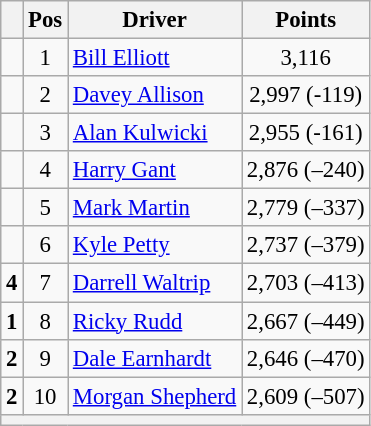<table class="wikitable" style="font-size: 95%;">
<tr>
<th></th>
<th>Pos</th>
<th>Driver</th>
<th>Points</th>
</tr>
<tr>
<td align="left"></td>
<td style="text-align:center;">1</td>
<td><a href='#'>Bill Elliott</a></td>
<td style="text-align:center;">3,116</td>
</tr>
<tr>
<td align="left"></td>
<td style="text-align:center;">2</td>
<td><a href='#'>Davey Allison</a></td>
<td style="text-align:center;">2,997 (-119)</td>
</tr>
<tr>
<td align="left"></td>
<td style="text-align:center;">3</td>
<td><a href='#'>Alan Kulwicki</a></td>
<td style="text-align:center;">2,955 (-161)</td>
</tr>
<tr>
<td align="left"></td>
<td style="text-align:center;">4</td>
<td><a href='#'>Harry Gant</a></td>
<td style="text-align:center;">2,876 (–240)</td>
</tr>
<tr>
<td align="left"></td>
<td style="text-align:center;">5</td>
<td><a href='#'>Mark Martin</a></td>
<td style="text-align:center;">2,779 (–337)</td>
</tr>
<tr>
<td align="left"></td>
<td style="text-align:center;">6</td>
<td><a href='#'>Kyle Petty</a></td>
<td style="text-align:center;">2,737 (–379)</td>
</tr>
<tr>
<td align="left"> <strong>4</strong></td>
<td style="text-align:center;">7</td>
<td><a href='#'>Darrell Waltrip</a></td>
<td style="text-align:center;">2,703 (–413)</td>
</tr>
<tr>
<td align="left"> <strong>1</strong></td>
<td style="text-align:center;">8</td>
<td><a href='#'>Ricky Rudd</a></td>
<td style="text-align:center;">2,667 (–449)</td>
</tr>
<tr>
<td align="left"> <strong>2</strong></td>
<td style="text-align:center;">9</td>
<td><a href='#'>Dale Earnhardt</a></td>
<td style="text-align:center;">2,646 (–470)</td>
</tr>
<tr>
<td align="left"> <strong>2</strong></td>
<td style="text-align:center;">10</td>
<td><a href='#'>Morgan Shepherd</a></td>
<td style="text-align:center;">2,609 (–507)</td>
</tr>
<tr class="sortbottom">
<th colspan="9"></th>
</tr>
</table>
